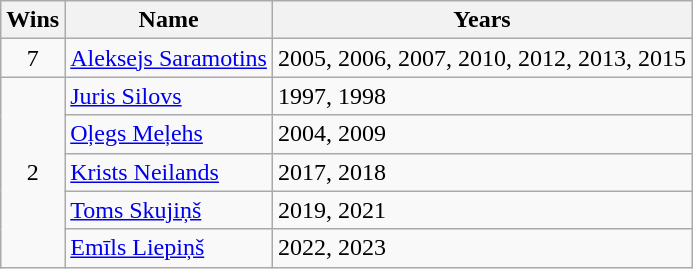<table class="wikitable">
<tr>
<th>Wins</th>
<th>Name</th>
<th>Years</th>
</tr>
<tr>
<td align=center>7</td>
<td><a href='#'>Aleksejs Saramotins</a></td>
<td align=left>2005, 2006, 2007, 2010, 2012, 2013, 2015</td>
</tr>
<tr>
<td rowspan="5" align="center">2</td>
<td><a href='#'>Juris Silovs</a></td>
<td align=left>1997, 1998</td>
</tr>
<tr>
<td><a href='#'>Oļegs Meļehs</a></td>
<td align=left>2004, 2009</td>
</tr>
<tr>
<td><a href='#'>Krists Neilands</a></td>
<td>2017, 2018</td>
</tr>
<tr>
<td><a href='#'>Toms Skujiņš</a></td>
<td>2019, 2021</td>
</tr>
<tr>
<td><a href='#'>Emīls Liepiņš</a></td>
<td>2022, 2023</td>
</tr>
</table>
